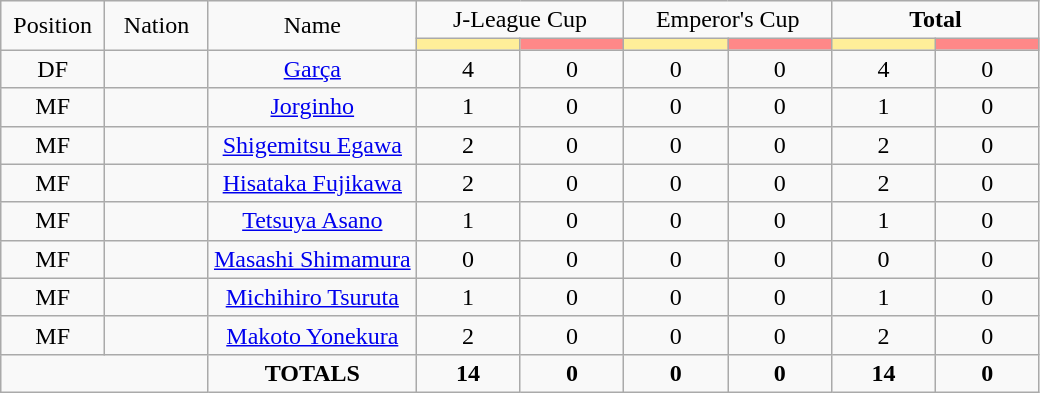<table class="wikitable" style="font-size: 100%; text-align: center;">
<tr>
<td rowspan="2" width="10%" align="center">Position</td>
<td rowspan="2" width="10%" align="center">Nation</td>
<td rowspan="2" width="20%" align="center">Name</td>
<td colspan="2" align="center">J-League Cup</td>
<td colspan="2" align="center">Emperor's Cup</td>
<td colspan="2" align="center"><strong>Total</strong></td>
</tr>
<tr>
<th width=60 style="background: #FFEE99"></th>
<th width=60 style="background: #FF8888"></th>
<th width=60 style="background: #FFEE99"></th>
<th width=60 style="background: #FF8888"></th>
<th width=60 style="background: #FFEE99"></th>
<th width=60 style="background: #FF8888"></th>
</tr>
<tr>
<td>DF</td>
<td></td>
<td><a href='#'>Garça</a></td>
<td>4</td>
<td>0</td>
<td>0</td>
<td>0</td>
<td>4</td>
<td>0</td>
</tr>
<tr>
<td>MF</td>
<td></td>
<td><a href='#'>Jorginho</a></td>
<td>1</td>
<td>0</td>
<td>0</td>
<td>0</td>
<td>1</td>
<td>0</td>
</tr>
<tr>
<td>MF</td>
<td></td>
<td><a href='#'>Shigemitsu Egawa</a></td>
<td>2</td>
<td>0</td>
<td>0</td>
<td>0</td>
<td>2</td>
<td>0</td>
</tr>
<tr>
<td>MF</td>
<td></td>
<td><a href='#'>Hisataka Fujikawa</a></td>
<td>2</td>
<td>0</td>
<td>0</td>
<td>0</td>
<td>2</td>
<td>0</td>
</tr>
<tr>
<td>MF</td>
<td></td>
<td><a href='#'>Tetsuya Asano</a></td>
<td>1</td>
<td>0</td>
<td>0</td>
<td>0</td>
<td>1</td>
<td>0</td>
</tr>
<tr>
<td>MF</td>
<td></td>
<td><a href='#'>Masashi Shimamura</a></td>
<td>0</td>
<td>0</td>
<td>0</td>
<td>0</td>
<td>0</td>
<td>0</td>
</tr>
<tr>
<td>MF</td>
<td></td>
<td><a href='#'>Michihiro Tsuruta</a></td>
<td>1</td>
<td>0</td>
<td>0</td>
<td>0</td>
<td>1</td>
<td>0</td>
</tr>
<tr>
<td>MF</td>
<td></td>
<td><a href='#'>Makoto Yonekura</a></td>
<td>2</td>
<td>0</td>
<td>0</td>
<td>0</td>
<td>2</td>
<td>0</td>
</tr>
<tr>
<td colspan="2"></td>
<td><strong>TOTALS</strong></td>
<td><strong>14</strong></td>
<td><strong>0</strong></td>
<td><strong>0</strong></td>
<td><strong>0</strong></td>
<td><strong>14</strong></td>
<td><strong>0</strong></td>
</tr>
</table>
